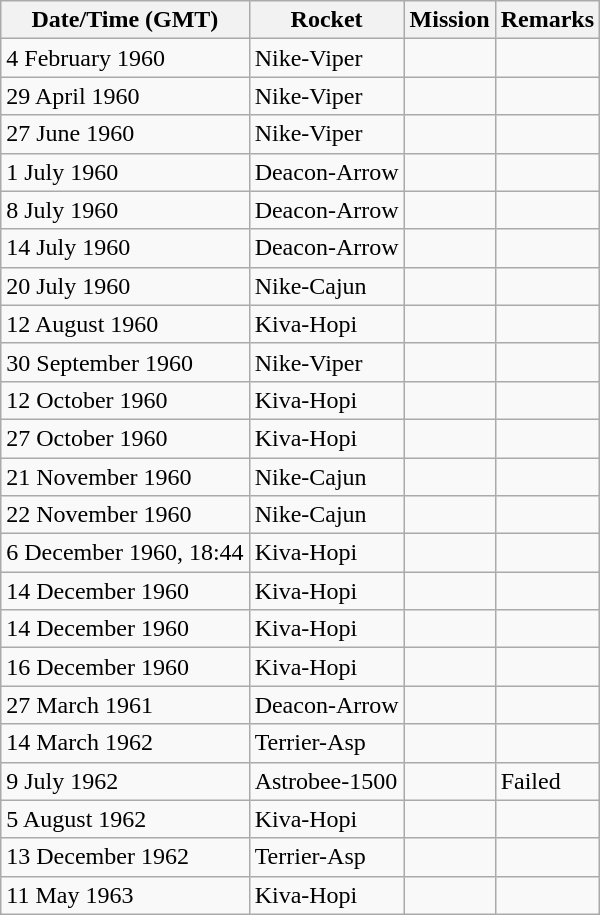<table class="wikitable">
<tr>
<th>Date/Time (GMT)</th>
<th>Rocket</th>
<th>Mission</th>
<th>Remarks</th>
</tr>
<tr>
<td>4 February 1960</td>
<td>Nike-Viper</td>
<td></td>
<td></td>
</tr>
<tr>
<td>29 April 1960</td>
<td>Nike-Viper</td>
<td></td>
<td></td>
</tr>
<tr>
<td>27 June 1960</td>
<td>Nike-Viper</td>
<td></td>
<td></td>
</tr>
<tr>
<td>1 July 1960</td>
<td>Deacon-Arrow</td>
<td></td>
<td></td>
</tr>
<tr>
<td>8 July 1960</td>
<td>Deacon-Arrow</td>
<td></td>
<td></td>
</tr>
<tr>
<td>14 July 1960</td>
<td>Deacon-Arrow</td>
<td></td>
<td></td>
</tr>
<tr>
<td>20 July 1960</td>
<td>Nike-Cajun</td>
<td></td>
<td></td>
</tr>
<tr>
<td>12 August 1960</td>
<td>Kiva-Hopi</td>
<td></td>
<td></td>
</tr>
<tr>
<td>30 September 1960</td>
<td>Nike-Viper</td>
<td></td>
<td></td>
</tr>
<tr>
<td>12 October 1960</td>
<td>Kiva-Hopi</td>
<td></td>
<td></td>
</tr>
<tr>
<td>27 October 1960</td>
<td>Kiva-Hopi</td>
<td></td>
<td></td>
</tr>
<tr>
<td>21 November 1960</td>
<td>Nike-Cajun</td>
<td></td>
<td></td>
</tr>
<tr>
<td>22 November 1960</td>
<td>Nike-Cajun</td>
<td></td>
<td></td>
</tr>
<tr>
<td>6 December 1960, 18:44</td>
<td>Kiva-Hopi</td>
<td></td>
<td></td>
</tr>
<tr>
<td>14 December 1960</td>
<td>Kiva-Hopi</td>
<td></td>
<td></td>
</tr>
<tr>
<td>14 December 1960</td>
<td>Kiva-Hopi</td>
<td></td>
<td></td>
</tr>
<tr>
<td>16 December 1960</td>
<td>Kiva-Hopi</td>
<td></td>
<td></td>
</tr>
<tr>
<td>27 March 1961</td>
<td>Deacon-Arrow</td>
<td></td>
<td></td>
</tr>
<tr>
<td>14 March 1962</td>
<td>Terrier-Asp</td>
<td></td>
<td></td>
</tr>
<tr>
<td>9 July 1962</td>
<td>Astrobee-1500</td>
<td></td>
<td>Failed</td>
</tr>
<tr>
<td>5 August 1962</td>
<td>Kiva-Hopi</td>
<td></td>
<td></td>
</tr>
<tr>
<td>13 December 1962</td>
<td>Terrier-Asp</td>
<td></td>
<td></td>
</tr>
<tr>
<td>11 May 1963</td>
<td>Kiva-Hopi</td>
<td></td>
<td></td>
</tr>
</table>
